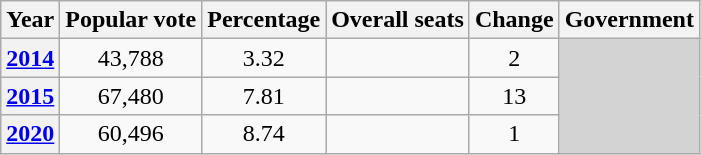<table class="wikitable" style="text-align:center">
<tr>
<th>Year</th>
<th>Popular vote</th>
<th>Percentage</th>
<th>Overall seats</th>
<th>Change</th>
<th>Government</th>
</tr>
<tr>
<th><a href='#'>2014</a></th>
<td>43,788</td>
<td>3.32</td>
<td></td>
<td> 2</td>
<td rowspan=3 bgcolor="lightgrey"></td>
</tr>
<tr>
<th><a href='#'>2015</a></th>
<td>67,480</td>
<td>7.81</td>
<td></td>
<td> 13</td>
</tr>
<tr>
<th><a href='#'>2020</a></th>
<td>60,496</td>
<td>8.74</td>
<td></td>
<td> 1</td>
</tr>
</table>
